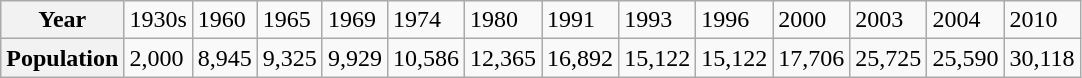<table class="wikitable">
<tr>
<th>Year</th>
<td>1930s</td>
<td>1960</td>
<td>1965</td>
<td>1969</td>
<td>1974</td>
<td>1980</td>
<td>1991</td>
<td>1993</td>
<td>1996</td>
<td>2000</td>
<td>2003</td>
<td>2004</td>
<td>2010</td>
</tr>
<tr>
<th>Population</th>
<td>2,000</td>
<td>8,945</td>
<td>9,325</td>
<td>9,929</td>
<td>10,586</td>
<td>12,365</td>
<td>16,892</td>
<td>15,122</td>
<td>15,122</td>
<td>17,706</td>
<td>25,725</td>
<td>25,590</td>
<td>30,118</td>
</tr>
</table>
